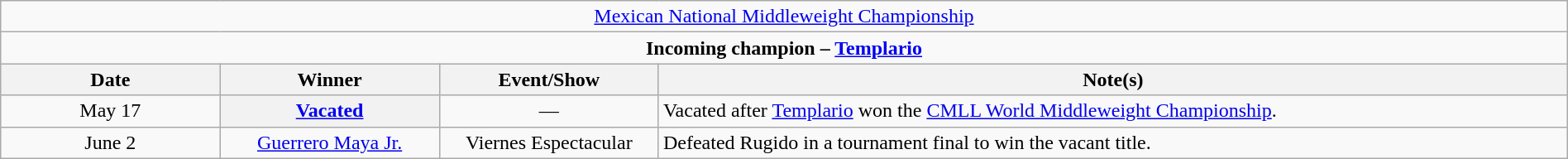<table class="wikitable" style="text-align:center; width:100%;">
<tr>
<td colspan="5" style="text-align: center;"><a href='#'>Mexican National Middleweight Championship</a></td>
</tr>
<tr>
<td colspan="5" style="text-align: center;"><strong>Incoming champion – <a href='#'>Templario</a></strong></td>
</tr>
<tr>
<th width=14%>Date</th>
<th width=14%>Winner</th>
<th width=14%>Event/Show</th>
<th width=58%>Note(s)</th>
</tr>
<tr>
<td>May 17</td>
<th><a href='#'>Vacated</a></th>
<td>—</td>
<td align=left>Vacated after <a href='#'>Templario</a> won the <a href='#'>CMLL World Middleweight Championship</a>.</td>
</tr>
<tr>
<td>June 2</td>
<td><a href='#'>Guerrero Maya Jr.</a></td>
<td>Viernes Espectacular</td>
<td align=left>Defeated Rugido in a tournament final to win the vacant title.</td>
</tr>
</table>
